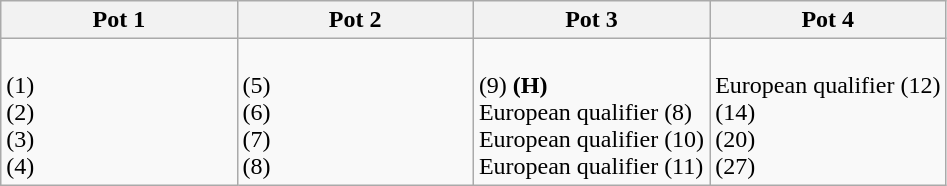<table class="wikitable">
<tr>
<th width=25%>Pot 1</th>
<th width=25%>Pot 2</th>
<th width=25%>Pot 3</th>
<th width=25%>Pot 4</th>
</tr>
<tr>
<td><br> (1)<br>
 (2)<br>
 (3)<br>
 (4)</td>
<td><br> (5)<br>
 (6)<br>
 (7)<br>
 (8)</td>
<td><br> (9) <strong>(H)</strong><br>
 European qualifier (8)<br>
 European qualifier (10)<br>
 European qualifier (11)</td>
<td><br> European qualifier (12)<br>
 (14)<br>
 (20)<br>
 (27)</td>
</tr>
</table>
